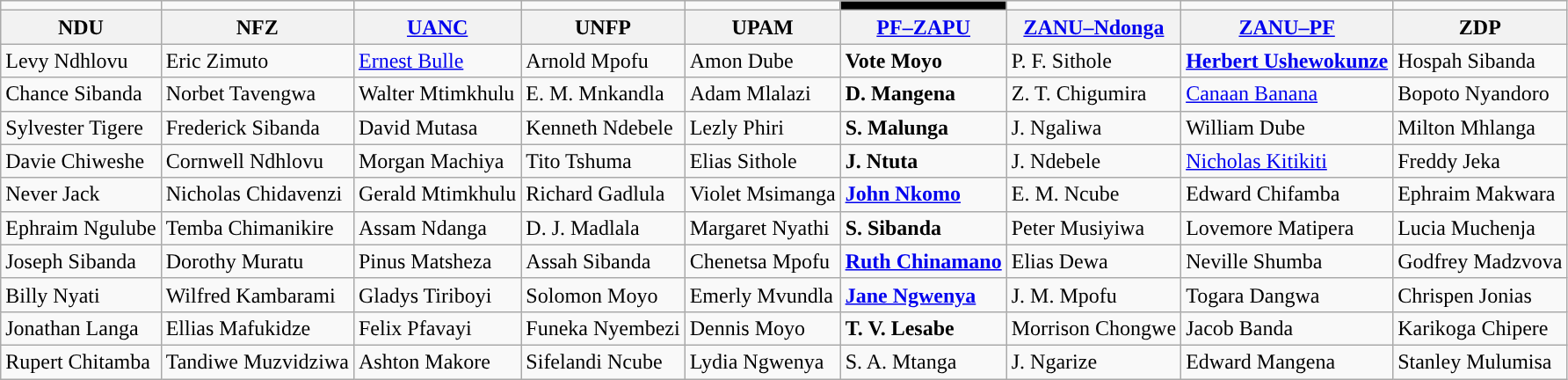<table class="wikitable">
<tr>
<td></td>
<td></td>
<td style="background-color: "></td>
<td style="background-color: "></td>
<td></td>
<td style="background-color:#000000"></td>
<td></td>
<td style="background-color: "></td>
<td></td>
</tr>
<tr>
<th>NDU</th>
<th>NFZ</th>
<th><a href='#'>UANC</a></th>
<th>UNFP</th>
<th>UPAM</th>
<th><a href='#'>PF–ZAPU</a></th>
<th><a href='#'>ZANU–Ndonga</a></th>
<th><a href='#'>ZANU–PF</a></th>
<th>ZDP</th>
</tr>
<tr>
<td>Levy Ndhlovu</td>
<td>Eric Zimuto</td>
<td><a href='#'>Ernest Bulle</a></td>
<td>Arnold Mpofu</td>
<td>Amon Dube</td>
<td><strong>Vote Moyo</strong></td>
<td>P. F. Sithole</td>
<td><strong><a href='#'>Herbert Ushewokunze</a></strong></td>
<td>Hospah Sibanda</td>
</tr>
<tr>
<td>Chance Sibanda</td>
<td>Norbet Tavengwa</td>
<td>Walter Mtimkhulu</td>
<td>E. M. Mnkandla</td>
<td>Adam Mlalazi</td>
<td><strong>D. Mangena</strong></td>
<td>Z. T. Chigumira</td>
<td><a href='#'>Canaan Banana</a></td>
<td>Bopoto Nyandoro</td>
</tr>
<tr>
<td>Sylvester Tigere</td>
<td>Frederick Sibanda</td>
<td>David Mutasa</td>
<td>Kenneth Ndebele</td>
<td>Lezly Phiri</td>
<td><strong>S. Malunga</strong></td>
<td>J. Ngaliwa</td>
<td>William Dube</td>
<td>Milton Mhlanga</td>
</tr>
<tr>
<td>Davie Chiweshe</td>
<td>Cornwell Ndhlovu</td>
<td>Morgan Machiya</td>
<td>Tito Tshuma</td>
<td>Elias Sithole</td>
<td><strong>J. Ntuta</strong></td>
<td>J. Ndebele</td>
<td><a href='#'>Nicholas Kitikiti</a></td>
<td>Freddy Jeka</td>
</tr>
<tr>
<td>Never Jack</td>
<td>Nicholas Chidavenzi</td>
<td>Gerald Mtimkhulu</td>
<td>Richard Gadlula</td>
<td>Violet Msimanga</td>
<td><strong><a href='#'>John Nkomo</a></strong></td>
<td>E. M. Ncube</td>
<td>Edward Chifamba</td>
<td>Ephraim Makwara</td>
</tr>
<tr>
<td>Ephraim Ngulube</td>
<td>Temba Chimanikire</td>
<td>Assam Ndanga</td>
<td>D. J. Madlala</td>
<td>Margaret Nyathi</td>
<td><strong>S. Sibanda</strong></td>
<td>Peter Musiyiwa</td>
<td>Lovemore Matipera</td>
<td>Lucia Muchenja</td>
</tr>
<tr>
<td>Joseph Sibanda</td>
<td>Dorothy Muratu</td>
<td>Pinus Matsheza</td>
<td>Assah Sibanda</td>
<td>Chenetsa Mpofu</td>
<td><strong><a href='#'>Ruth Chinamano</a></strong></td>
<td>Elias Dewa</td>
<td>Neville Shumba</td>
<td>Godfrey Madzvova</td>
</tr>
<tr>
<td>Billy Nyati</td>
<td>Wilfred Kambarami</td>
<td>Gladys Tiriboyi</td>
<td>Solomon Moyo</td>
<td>Emerly Mvundla</td>
<td><strong><a href='#'>Jane Ngwenya</a></strong></td>
<td>J. M. Mpofu</td>
<td>Togara Dangwa</td>
<td>Chrispen Jonias</td>
</tr>
<tr>
<td>Jonathan Langa</td>
<td>Ellias Mafukidze</td>
<td>Felix Pfavayi</td>
<td>Funeka Nyembezi</td>
<td>Dennis Moyo</td>
<td><strong>T. V. Lesabe</strong></td>
<td>Morrison Chongwe</td>
<td>Jacob Banda</td>
<td>Karikoga Chipere</td>
</tr>
<tr>
<td>Rupert Chitamba</td>
<td>Tandiwe Muzvidziwa</td>
<td>Ashton Makore</td>
<td>Sifelandi Ncube</td>
<td>Lydia Ngwenya</td>
<td>S. A. Mtanga</td>
<td>J. Ngarize</td>
<td>Edward Mangena</td>
<td>Stanley Mulumisa</td>
</tr>
</table>
